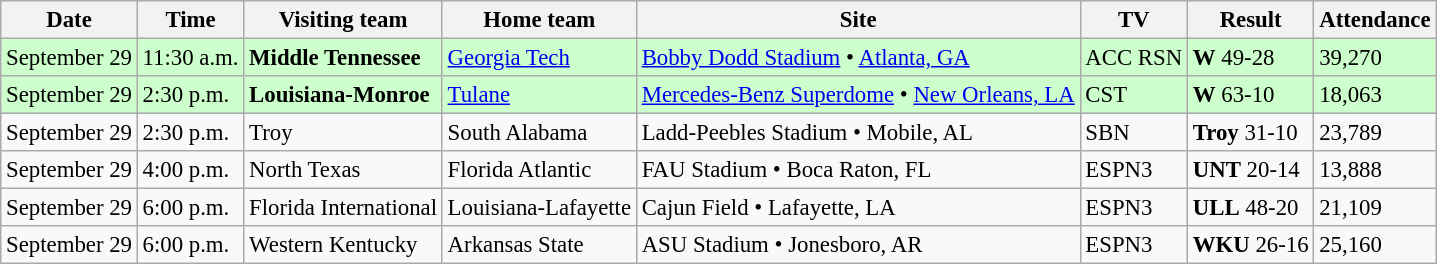<table class="wikitable" style="font-size:95%;">
<tr>
<th>Date</th>
<th>Time</th>
<th>Visiting team</th>
<th>Home team</th>
<th>Site</th>
<th>TV</th>
<th>Result</th>
<th>Attendance</th>
</tr>
<tr style="background:#cfc;">
<td>September 29</td>
<td>11:30 a.m.</td>
<td><strong>Middle Tennessee</strong></td>
<td><a href='#'>Georgia Tech</a></td>
<td><a href='#'>Bobby Dodd Stadium</a> • <a href='#'>Atlanta, GA</a></td>
<td>ACC RSN</td>
<td><strong>W</strong> 49-28</td>
<td>39,270</td>
</tr>
<tr style="background:#cfc;">
<td>September 29</td>
<td>2:30 p.m.</td>
<td><strong>Louisiana-Monroe</strong></td>
<td><a href='#'>Tulane</a></td>
<td><a href='#'>Mercedes-Benz Superdome</a> • <a href='#'>New Orleans, LA</a></td>
<td>CST</td>
<td><strong>W</strong> 63-10</td>
<td>18,063</td>
</tr>
<tr style=>
<td>September 29</td>
<td>2:30 p.m.</td>
<td>Troy</td>
<td>South Alabama</td>
<td>Ladd-Peebles Stadium • Mobile, AL</td>
<td>SBN</td>
<td><strong>Troy</strong> 31-10</td>
<td>23,789</td>
</tr>
<tr style=>
<td>September 29</td>
<td>4:00 p.m.</td>
<td>North Texas</td>
<td>Florida Atlantic</td>
<td>FAU Stadium • Boca Raton, FL</td>
<td>ESPN3</td>
<td><strong>UNT</strong> 20-14</td>
<td>13,888</td>
</tr>
<tr style=>
<td>September 29</td>
<td>6:00 p.m.</td>
<td>Florida International</td>
<td>Louisiana-Lafayette</td>
<td>Cajun Field • Lafayette, LA</td>
<td>ESPN3</td>
<td><strong>ULL</strong> 48-20</td>
<td>21,109</td>
</tr>
<tr style=>
<td>September 29</td>
<td>6:00 p.m.</td>
<td>Western Kentucky</td>
<td>Arkansas State</td>
<td>ASU Stadium • Jonesboro, AR</td>
<td>ESPN3</td>
<td><strong>WKU</strong> 26-16</td>
<td>25,160</td>
</tr>
</table>
